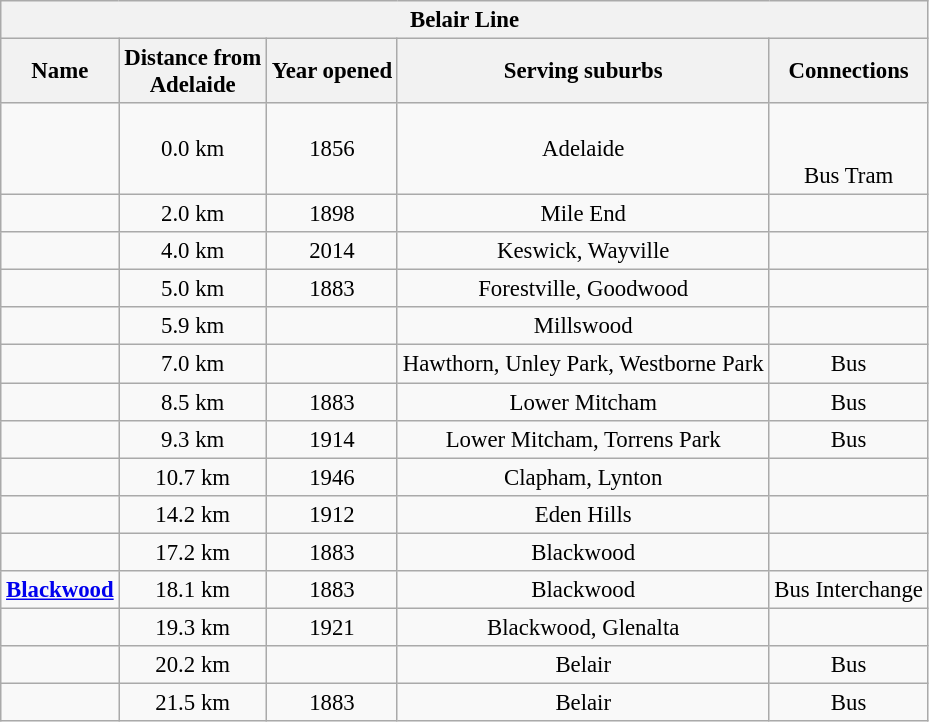<table class="wikitable" style="font-size:95%; text-align:center;">
<tr>
<th colspan=7 style=background:#><span>Belair Line</span></th>
</tr>
<tr>
<th>Name</th>
<th>Distance from<br>Adelaide</th>
<th>Year opened</th>
<th>Serving suburbs</th>
<th>Connections</th>
</tr>
<tr>
<td><strong></strong></td>
<td>0.0 km</td>
<td>1856</td>
<td>Adelaide</td>
<td> <br> <br> Bus  Tram</td>
</tr>
<tr>
<td><strong></strong></td>
<td>2.0 km</td>
<td>1898</td>
<td>Mile End</td>
<td></td>
</tr>
<tr>
<td><strong></strong></td>
<td>4.0 km</td>
<td>2014</td>
<td>Keswick, Wayville</td>
<td></td>
</tr>
<tr>
<td><strong></strong></td>
<td>5.0 km</td>
<td>1883</td>
<td>Forestville, Goodwood</td>
<td> </td>
</tr>
<tr>
<td><strong></strong></td>
<td>5.9 km</td>
<td></td>
<td>Millswood</td>
<td></td>
</tr>
<tr>
<td><strong></strong></td>
<td>7.0 km</td>
<td></td>
<td>Hawthorn, Unley Park, Westborne Park</td>
<td> Bus</td>
</tr>
<tr>
<td><strong></strong></td>
<td>8.5 km</td>
<td>1883</td>
<td>Lower Mitcham</td>
<td> Bus</td>
</tr>
<tr>
<td><strong></strong></td>
<td>9.3 km</td>
<td>1914</td>
<td>Lower Mitcham, Torrens Park</td>
<td> Bus</td>
</tr>
<tr>
<td><strong></strong></td>
<td>10.7 km</td>
<td>1946</td>
<td>Clapham, Lynton</td>
<td></td>
</tr>
<tr>
<td><strong></strong></td>
<td>14.2 km</td>
<td>1912</td>
<td>Eden Hills</td>
<td></td>
</tr>
<tr>
<td><strong></strong></td>
<td>17.2 km</td>
<td>1883</td>
<td>Blackwood</td>
<td></td>
</tr>
<tr>
<td><strong><a href='#'>Blackwood</a></strong></td>
<td>18.1 km</td>
<td>1883</td>
<td>Blackwood</td>
<td> Bus Interchange</td>
</tr>
<tr>
<td><strong></strong></td>
<td>19.3 km</td>
<td>1921</td>
<td>Blackwood, Glenalta</td>
<td></td>
</tr>
<tr>
<td><strong></strong></td>
<td>20.2 km</td>
<td></td>
<td>Belair</td>
<td> Bus</td>
</tr>
<tr>
<td><strong></strong></td>
<td>21.5 km</td>
<td>1883</td>
<td>Belair</td>
<td> Bus</td>
</tr>
</table>
